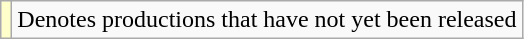<table class="wikitable">
<tr>
<td style="background:#FFFFCC;"></td>
<td>Denotes productions that have not yet been released</td>
</tr>
</table>
